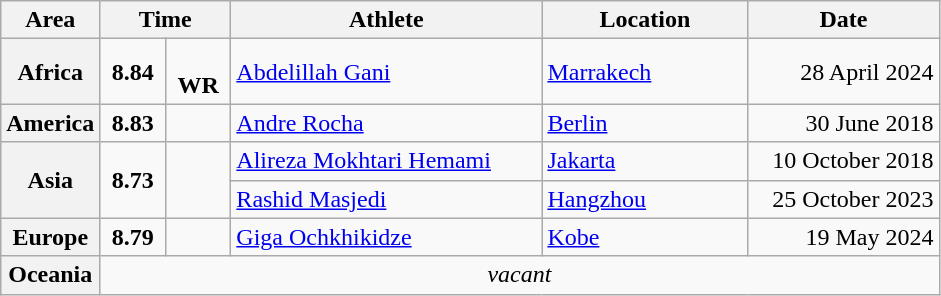<table class="wikitable">
<tr>
<th width="45">Area</th>
<th width="80" colspan="2">Time</th>
<th width="200">Athlete</th>
<th width="130">Location</th>
<th width="120">Date</th>
</tr>
<tr>
<th>Africa</th>
<td align=center><strong>8.84 </strong></td>
<td align=center><br><strong>WR</strong></td>
<td> <a href='#'>Abdelillah Gani</a></td>
<td> <a href='#'>Marrakech</a></td>
<td align=right>28 April 2024</td>
</tr>
<tr>
<th>America</th>
<td align=center><strong>8.83 </strong></td>
<td align=center></td>
<td> <a href='#'>Andre Rocha</a></td>
<td> <a href='#'>Berlin</a></td>
<td align=right>30 June 2018</td>
</tr>
<tr>
<th rowspan=2>Asia</th>
<td rowspan=2 align=center><strong>8.73 </strong></td>
<td rowspan=2 align=center></td>
<td> <a href='#'>Alireza Mokhtari Hemami</a></td>
<td> <a href='#'>Jakarta</a></td>
<td align=right>10 October 2018</td>
</tr>
<tr>
<td> <a href='#'>Rashid Masjedi</a></td>
<td> <a href='#'>Hangzhou</a></td>
<td align=right>25 October 2023</td>
</tr>
<tr>
<th>Europe</th>
<td align=center><strong>8.79 </strong></td>
<td align=center></td>
<td> <a href='#'>Giga Ochkhikidze</a></td>
<td> <a href='#'>Kobe</a></td>
<td align=right>19 May 2024</td>
</tr>
<tr>
<th>Oceania</th>
<td colspan="5" align="center"><em>vacant</em></td>
</tr>
</table>
